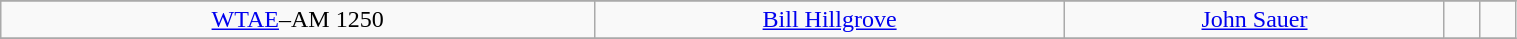<table style="min-width:80%;text-align:center;" class="wikitable">
<tr>
</tr>
<tr>
<td><a href='#'>WTAE</a>–AM 1250</td>
<td><a href='#'>Bill Hillgrove</a></td>
<td><a href='#'>John Sauer</a></td>
<td></td>
<td></td>
</tr>
<tr>
</tr>
</table>
